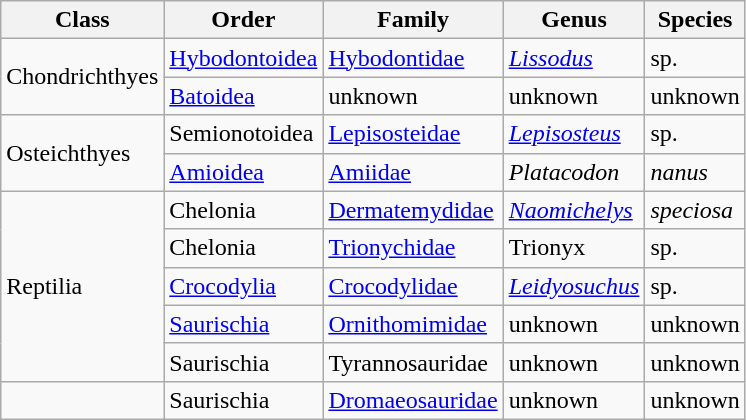<table class="wikitable">
<tr>
<th>Class</th>
<th>Order</th>
<th>Family</th>
<th>Genus</th>
<th>Species</th>
</tr>
<tr>
<td rowspan="2">Chondrichthyes</td>
<td><a href='#'>Hybodontoidea</a></td>
<td><a href='#'>Hybodontidae</a></td>
<td><em><a href='#'>Lissodus</a></em></td>
<td>sp.</td>
</tr>
<tr>
<td><a href='#'>Batoidea</a></td>
<td>unknown</td>
<td>unknown</td>
<td>unknown</td>
</tr>
<tr>
<td rowspan="2">Osteichthyes</td>
<td>Semionotoidea</td>
<td><a href='#'>Lepisosteidae</a></td>
<td><em><a href='#'>Lepisosteus</a></em></td>
<td>sp.</td>
</tr>
<tr>
<td><a href='#'>Amioidea</a></td>
<td><a href='#'>Amiidae</a></td>
<td><em>Platacodon</em></td>
<td><em>nanus</em></td>
</tr>
<tr>
<td rowspan="5">Reptilia</td>
<td>Chelonia</td>
<td><a href='#'>Dermatemydidae</a></td>
<td><em><a href='#'>Naomichelys</a></em></td>
<td><em>speciosa</em></td>
</tr>
<tr>
<td>Chelonia</td>
<td><a href='#'>Trionychidae</a></td>
<td>Trionyx</td>
<td>sp.</td>
</tr>
<tr>
<td><a href='#'>Crocodylia</a></td>
<td><a href='#'>Crocodylidae</a></td>
<td><em><a href='#'>Leidyosuchus</a></em></td>
<td>sp.</td>
</tr>
<tr>
<td><a href='#'>Saurischia</a></td>
<td><a href='#'>Ornithomimidae</a></td>
<td>unknown</td>
<td>unknown</td>
</tr>
<tr>
<td>Saurischia</td>
<td>Tyrannosauridae</td>
<td>unknown</td>
<td>unknown</td>
</tr>
<tr>
<td></td>
<td>Saurischia</td>
<td><a href='#'>Dromaeosauridae</a></td>
<td>unknown</td>
<td>unknown</td>
</tr>
</table>
